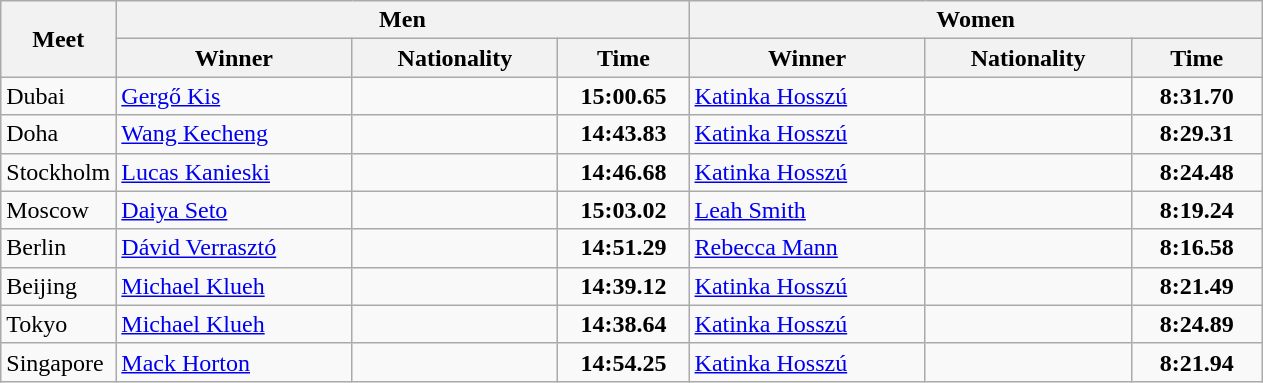<table class="wikitable">
<tr>
<th rowspan="2">Meet</th>
<th colspan="3">Men</th>
<th colspan="3">Women</th>
</tr>
<tr>
<th width=150>Winner</th>
<th width=130>Nationality</th>
<th width=80>Time</th>
<th width=150>Winner</th>
<th width=130>Nationality</th>
<th width=80>Time</th>
</tr>
<tr>
<td>Dubai</td>
<td><a href='#'>Gergő Kis</a></td>
<td></td>
<td align=center><strong>15:00.65</strong></td>
<td><a href='#'>Katinka Hosszú</a></td>
<td></td>
<td align=center><strong>8:31.70</strong></td>
</tr>
<tr>
<td>Doha</td>
<td><a href='#'>Wang Kecheng</a></td>
<td></td>
<td align=center><strong>14:43.83</strong></td>
<td><a href='#'>Katinka Hosszú</a></td>
<td></td>
<td align=center><strong>8:29.31</strong></td>
</tr>
<tr>
<td>Stockholm</td>
<td><a href='#'>Lucas Kanieski</a></td>
<td></td>
<td align=center><strong>14:46.68</strong></td>
<td><a href='#'>Katinka Hosszú</a></td>
<td></td>
<td align=center><strong>8:24.48</strong></td>
</tr>
<tr>
<td>Moscow</td>
<td><a href='#'>Daiya Seto</a></td>
<td></td>
<td align=center><strong>15:03.02</strong></td>
<td><a href='#'>Leah Smith</a></td>
<td></td>
<td align=center><strong>8:19.24</strong></td>
</tr>
<tr>
<td>Berlin</td>
<td><a href='#'>Dávid Verrasztó</a></td>
<td></td>
<td align=center><strong>14:51.29</strong></td>
<td><a href='#'>Rebecca Mann</a></td>
<td></td>
<td align=center><strong>8:16.58</strong></td>
</tr>
<tr>
<td>Beijing</td>
<td><a href='#'>Michael Klueh</a></td>
<td></td>
<td align=center><strong>14:39.12</strong></td>
<td><a href='#'>Katinka Hosszú</a></td>
<td></td>
<td align=center><strong>8:21.49</strong></td>
</tr>
<tr>
<td>Tokyo</td>
<td><a href='#'>Michael Klueh</a></td>
<td></td>
<td align=center><strong>14:38.64</strong></td>
<td><a href='#'>Katinka Hosszú</a></td>
<td></td>
<td align=center><strong>8:24.89</strong></td>
</tr>
<tr>
<td>Singapore</td>
<td><a href='#'>Mack Horton</a></td>
<td></td>
<td align=center><strong>14:54.25</strong></td>
<td><a href='#'>Katinka Hosszú</a></td>
<td></td>
<td align=center><strong>8:21.94</strong></td>
</tr>
</table>
